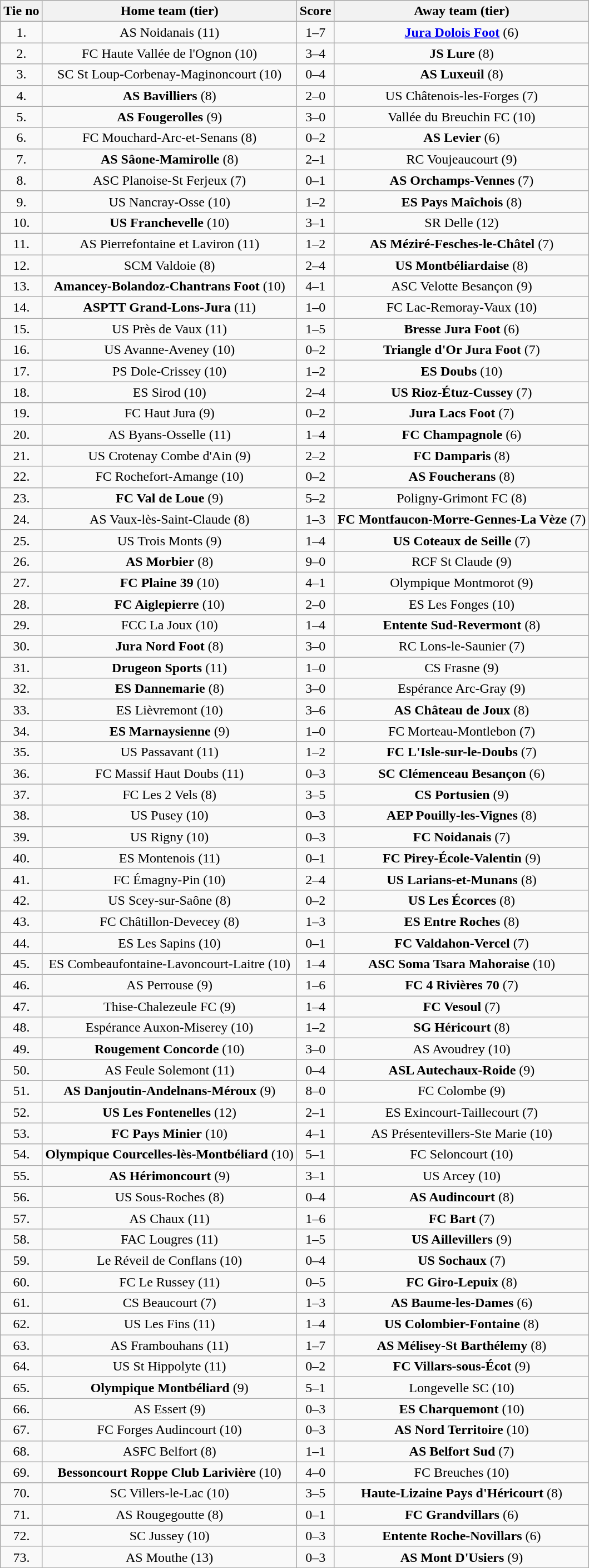<table class="wikitable" style="text-align: center">
<tr>
<th>Tie no</th>
<th>Home team (tier)</th>
<th>Score</th>
<th>Away team (tier)</th>
</tr>
<tr>
<td>1.</td>
<td>AS Noidanais (11)</td>
<td>1–7</td>
<td><strong><a href='#'>Jura Dolois Foot</a></strong> (6)</td>
</tr>
<tr>
<td>2.</td>
<td>FC Haute Vallée de l'Ognon (10)</td>
<td>3–4 </td>
<td><strong>JS Lure</strong> (8)</td>
</tr>
<tr>
<td>3.</td>
<td>SC St Loup-Corbenay-Maginoncourt (10)</td>
<td>0–4</td>
<td><strong>AS Luxeuil</strong> (8)</td>
</tr>
<tr>
<td>4.</td>
<td><strong>AS Bavilliers</strong> (8)</td>
<td>2–0</td>
<td>US Châtenois-les-Forges (7)</td>
</tr>
<tr>
<td>5.</td>
<td><strong>AS Fougerolles</strong> (9)</td>
<td>3–0</td>
<td>Vallée du Breuchin FC (10)</td>
</tr>
<tr>
<td>6.</td>
<td>FC Mouchard-Arc-et-Senans (8)</td>
<td>0–2</td>
<td><strong>AS Levier</strong> (6)</td>
</tr>
<tr>
<td>7.</td>
<td><strong>AS Sâone-Mamirolle</strong> (8)</td>
<td>2–1</td>
<td>RC Voujeaucourt (9)</td>
</tr>
<tr>
<td>8.</td>
<td>ASC Planoise-St Ferjeux (7)</td>
<td>0–1 </td>
<td><strong>AS Orchamps-Vennes</strong> (7)</td>
</tr>
<tr>
<td>9.</td>
<td>US Nancray-Osse (10)</td>
<td>1–2</td>
<td><strong>ES Pays Maîchois</strong> (8)</td>
</tr>
<tr>
<td>10.</td>
<td><strong>US Franchevelle</strong> (10)</td>
<td>3–1</td>
<td>SR Delle (12)</td>
</tr>
<tr>
<td>11.</td>
<td>AS Pierrefontaine et Laviron (11)</td>
<td>1–2</td>
<td><strong>AS Méziré-Fesches-le-Châtel</strong> (7)</td>
</tr>
<tr>
<td>12.</td>
<td>SCM Valdoie (8)</td>
<td>2–4</td>
<td><strong>US Montbéliardaise</strong> (8)</td>
</tr>
<tr>
<td>13.</td>
<td><strong>Amancey-Bolandoz-Chantrans Foot</strong> (10)</td>
<td>4–1</td>
<td>ASC Velotte Besançon (9)</td>
</tr>
<tr>
<td>14.</td>
<td><strong>ASPTT Grand-Lons-Jura</strong> (11)</td>
<td>1–0</td>
<td>FC Lac-Remoray-Vaux (10)</td>
</tr>
<tr>
<td>15.</td>
<td>US Près de Vaux (11)</td>
<td>1–5</td>
<td><strong>Bresse Jura Foot</strong> (6)</td>
</tr>
<tr>
<td>16.</td>
<td>US Avanne-Aveney (10)</td>
<td>0–2</td>
<td><strong>Triangle d'Or Jura Foot</strong> (7)</td>
</tr>
<tr>
<td>17.</td>
<td>PS Dole-Crissey (10)</td>
<td>1–2</td>
<td><strong>ES Doubs</strong> (10)</td>
</tr>
<tr>
<td>18.</td>
<td>ES Sirod (10)</td>
<td>2–4</td>
<td><strong>US Rioz-Étuz-Cussey</strong> (7)</td>
</tr>
<tr>
<td>19.</td>
<td>FC Haut Jura (9)</td>
<td>0–2</td>
<td><strong>Jura Lacs Foot</strong> (7)</td>
</tr>
<tr>
<td>20.</td>
<td>AS Byans-Osselle (11)</td>
<td>1–4</td>
<td><strong>FC Champagnole</strong> (6)</td>
</tr>
<tr>
<td>21.</td>
<td>US Crotenay Combe d'Ain (9)</td>
<td>2–2 </td>
<td><strong>FC Damparis</strong> (8)</td>
</tr>
<tr>
<td>22.</td>
<td>FC Rochefort-Amange (10)</td>
<td>0–2</td>
<td><strong>AS Foucherans</strong> (8)</td>
</tr>
<tr>
<td>23.</td>
<td><strong>FC Val de Loue</strong> (9)</td>
<td>5–2</td>
<td>Poligny-Grimont FC (8)</td>
</tr>
<tr>
<td>24.</td>
<td>AS Vaux-lès-Saint-Claude (8)</td>
<td>1–3</td>
<td><strong>FC Montfaucon-Morre-Gennes-La Vèze</strong> (7)</td>
</tr>
<tr>
<td>25.</td>
<td>US Trois Monts (9)</td>
<td>1–4</td>
<td><strong>US Coteaux de Seille</strong> (7)</td>
</tr>
<tr>
<td>26.</td>
<td><strong>AS Morbier</strong> (8)</td>
<td>9–0</td>
<td>RCF St Claude (9)</td>
</tr>
<tr>
<td>27.</td>
<td><strong>FC Plaine 39</strong> (10)</td>
<td>4–1</td>
<td>Olympique Montmorot (9)</td>
</tr>
<tr>
<td>28.</td>
<td><strong>FC Aiglepierre</strong> (10)</td>
<td>2–0</td>
<td>ES Les Fonges (10)</td>
</tr>
<tr>
<td>29.</td>
<td>FCC La Joux (10)</td>
<td>1–4</td>
<td><strong>Entente Sud-Revermont</strong> (8)</td>
</tr>
<tr>
<td>30.</td>
<td><strong>Jura Nord Foot</strong> (8)</td>
<td>3–0</td>
<td>RC Lons-le-Saunier (7)</td>
</tr>
<tr>
<td>31.</td>
<td><strong>Drugeon Sports</strong> (11)</td>
<td>1–0</td>
<td>CS Frasne (9)</td>
</tr>
<tr>
<td>32.</td>
<td><strong>ES Dannemarie</strong> (8)</td>
<td>3–0 </td>
<td>Espérance Arc-Gray (9)</td>
</tr>
<tr>
<td>33.</td>
<td>ES Lièvremont (10)</td>
<td>3–6</td>
<td><strong>AS Château de Joux</strong> (8)</td>
</tr>
<tr>
<td>34.</td>
<td><strong>ES Marnaysienne</strong> (9)</td>
<td>1–0</td>
<td>FC Morteau-Montlebon (7)</td>
</tr>
<tr>
<td>35.</td>
<td>US Passavant (11)</td>
<td>1–2</td>
<td><strong>FC L'Isle-sur-le-Doubs</strong> (7)</td>
</tr>
<tr>
<td>36.</td>
<td>FC Massif Haut Doubs (11)</td>
<td>0–3</td>
<td><strong>SC Clémenceau Besançon</strong> (6)</td>
</tr>
<tr>
<td>37.</td>
<td>FC Les 2 Vels (8)</td>
<td>3–5 </td>
<td><strong>CS Portusien</strong> (9)</td>
</tr>
<tr>
<td>38.</td>
<td>US Pusey (10)</td>
<td>0–3</td>
<td><strong>AEP Pouilly-les-Vignes</strong> (8)</td>
</tr>
<tr>
<td>39.</td>
<td>US Rigny (10)</td>
<td>0–3</td>
<td><strong>FC Noidanais</strong> (7)</td>
</tr>
<tr>
<td>40.</td>
<td>ES Montenois (11)</td>
<td>0–1 </td>
<td><strong>FC Pirey-École-Valentin</strong> (9)</td>
</tr>
<tr>
<td>41.</td>
<td>FC Émagny-Pin (10)</td>
<td>2–4</td>
<td><strong>US Larians-et-Munans</strong> (8)</td>
</tr>
<tr>
<td>42.</td>
<td>US Scey-sur-Saône (8)</td>
<td>0–2</td>
<td><strong>US Les Écorces</strong> (8)</td>
</tr>
<tr>
<td>43.</td>
<td>FC Châtillon-Devecey (8)</td>
<td>1–3</td>
<td><strong>ES Entre Roches</strong> (8)</td>
</tr>
<tr>
<td>44.</td>
<td>ES Les Sapins (10)</td>
<td>0–1</td>
<td><strong>FC Valdahon-Vercel</strong> (7)</td>
</tr>
<tr>
<td>45.</td>
<td>ES Combeaufontaine-Lavoncourt-Laitre (10)</td>
<td>1–4</td>
<td><strong>ASC Soma Tsara Mahoraise</strong> (10)</td>
</tr>
<tr>
<td>46.</td>
<td>AS Perrouse (9)</td>
<td>1–6</td>
<td><strong>FC 4 Rivières 70</strong> (7)</td>
</tr>
<tr>
<td>47.</td>
<td>Thise-Chalezeule FC (9)</td>
<td>1–4</td>
<td><strong>FC Vesoul</strong> (7)</td>
</tr>
<tr>
<td>48.</td>
<td>Espérance Auxon-Miserey (10)</td>
<td>1–2</td>
<td><strong>SG Héricourt</strong> (8)</td>
</tr>
<tr>
<td>49.</td>
<td><strong>Rougement Concorde</strong> (10)</td>
<td>3–0</td>
<td>AS Avoudrey (10)</td>
</tr>
<tr>
<td>50.</td>
<td>AS Feule Solemont (11)</td>
<td>0–4</td>
<td><strong>ASL Autechaux-Roide</strong> (9)</td>
</tr>
<tr>
<td>51.</td>
<td><strong>AS Danjoutin-Andelnans-Méroux</strong> (9)</td>
<td>8–0</td>
<td>FC Colombe (9)</td>
</tr>
<tr>
<td>52.</td>
<td><strong>US Les Fontenelles</strong> (12)</td>
<td>2–1</td>
<td>ES Exincourt-Taillecourt (7)</td>
</tr>
<tr>
<td>53.</td>
<td><strong>FC Pays Minier</strong> (10)</td>
<td>4–1</td>
<td>AS Présentevillers-Ste Marie (10)</td>
</tr>
<tr>
<td>54.</td>
<td><strong>Olympique Courcelles-lès-Montbéliard</strong> (10)</td>
<td>5–1</td>
<td>FC Seloncourt (10)</td>
</tr>
<tr>
<td>55.</td>
<td><strong>AS Hérimoncourt</strong> (9)</td>
<td>3–1</td>
<td>US Arcey (10)</td>
</tr>
<tr>
<td>56.</td>
<td>US Sous-Roches (8)</td>
<td>0–4</td>
<td><strong>AS Audincourt</strong> (8)</td>
</tr>
<tr>
<td>57.</td>
<td>AS Chaux (11)</td>
<td>1–6</td>
<td><strong>FC Bart</strong> (7)</td>
</tr>
<tr>
<td>58.</td>
<td>FAC Lougres (11)</td>
<td>1–5</td>
<td><strong>US Aillevillers</strong> (9)</td>
</tr>
<tr>
<td>59.</td>
<td>Le Réveil de Conflans (10)</td>
<td>0–4</td>
<td><strong>US Sochaux</strong> (7)</td>
</tr>
<tr>
<td>60.</td>
<td>FC Le Russey (11)</td>
<td>0–5</td>
<td><strong>FC Giro-Lepuix</strong> (8)</td>
</tr>
<tr>
<td>61.</td>
<td>CS Beaucourt (7)</td>
<td>1–3 </td>
<td><strong>AS Baume-les-Dames</strong> (6)</td>
</tr>
<tr>
<td>62.</td>
<td>US Les Fins (11)</td>
<td>1–4</td>
<td><strong>US Colombier-Fontaine</strong> (8)</td>
</tr>
<tr>
<td>63.</td>
<td>AS Frambouhans (11)</td>
<td>1–7</td>
<td><strong>AS Mélisey-St Barthélemy</strong> (8)</td>
</tr>
<tr>
<td>64.</td>
<td>US St Hippolyte (11)</td>
<td>0–2</td>
<td><strong>FC Villars-sous-Écot</strong> (9)</td>
</tr>
<tr>
<td>65.</td>
<td><strong>Olympique Montbéliard</strong> (9)</td>
<td>5–1</td>
<td>Longevelle SC (10)</td>
</tr>
<tr>
<td>66.</td>
<td>AS Essert (9)</td>
<td>0–3</td>
<td><strong>ES Charquemont</strong> (10)</td>
</tr>
<tr>
<td>67.</td>
<td>FC Forges Audincourt (10)</td>
<td>0–3</td>
<td><strong>AS Nord Territoire</strong> (10)</td>
</tr>
<tr>
<td>68.</td>
<td>ASFC Belfort (8)</td>
<td>1–1 </td>
<td><strong>AS Belfort Sud</strong> (7)</td>
</tr>
<tr>
<td>69.</td>
<td><strong>Bessoncourt Roppe Club Larivière</strong> (10)</td>
<td>4–0</td>
<td>FC Breuches (10)</td>
</tr>
<tr>
<td>70.</td>
<td>SC Villers-le-Lac (10)</td>
<td>3–5</td>
<td><strong>Haute-Lizaine Pays d'Héricourt</strong> (8)</td>
</tr>
<tr>
<td>71.</td>
<td>AS Rougegoutte (8)</td>
<td>0–1</td>
<td><strong>FC Grandvillars</strong> (6)</td>
</tr>
<tr>
<td>72.</td>
<td>SC Jussey (10)</td>
<td>0–3</td>
<td><strong>Entente Roche-Novillars</strong> (6)</td>
</tr>
<tr>
<td>73.</td>
<td>AS Mouthe (13)</td>
<td>0–3</td>
<td><strong>AS Mont D'Usiers</strong> (9)</td>
</tr>
</table>
